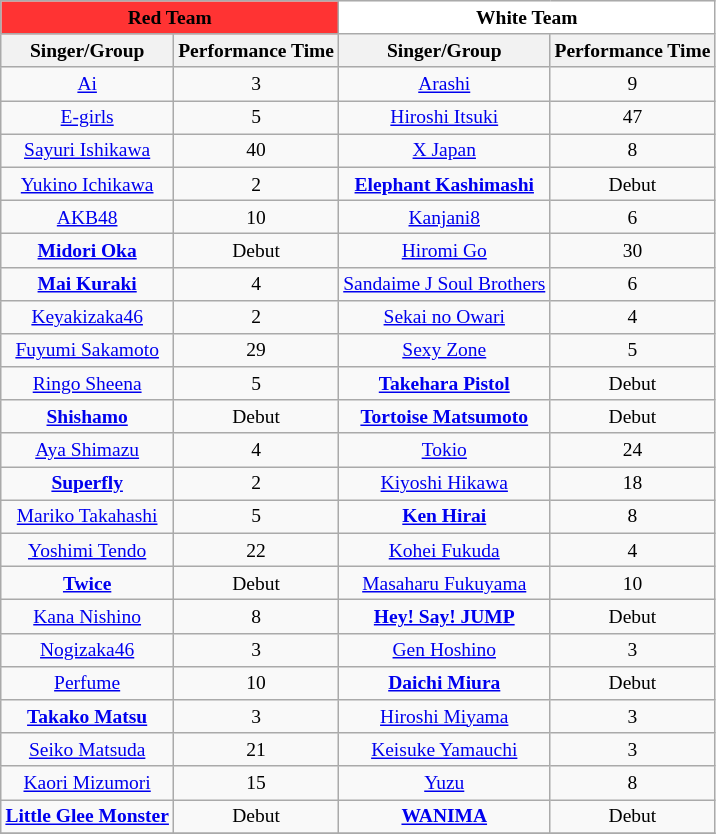<table class="wikitable" style="font-size:small; text-align:center; width:75;">
<tr>
<th colspan="2" style="background: #f33;">Red Team</th>
<th colspan="2" style="background: #fff;">White Team</th>
</tr>
<tr>
<th>Singer/Group</th>
<th>Performance Time</th>
<th>Singer/Group</th>
<th>Performance Time</th>
</tr>
<tr>
<td><a href='#'>Ai</a></td>
<td>3</td>
<td><a href='#'>Arashi</a></td>
<td>9</td>
</tr>
<tr>
<td><a href='#'>E-girls</a></td>
<td>5</td>
<td><a href='#'>Hiroshi Itsuki</a></td>
<td>47</td>
</tr>
<tr>
<td><a href='#'>Sayuri Ishikawa</a></td>
<td>40</td>
<td><a href='#'>X Japan</a></td>
<td>8</td>
</tr>
<tr>
<td><a href='#'>Yukino Ichikawa</a></td>
<td>2</td>
<td><strong><a href='#'>Elephant Kashimashi</a></strong></td>
<td>Debut</td>
</tr>
<tr>
<td><a href='#'>AKB48</a></td>
<td>10</td>
<td><a href='#'>Kanjani8</a></td>
<td>6</td>
</tr>
<tr>
<td><strong><a href='#'>Midori Oka</a></strong></td>
<td>Debut</td>
<td><a href='#'>Hiromi Go</a></td>
<td>30</td>
</tr>
<tr>
<td><strong><a href='#'>Mai Kuraki</a></strong></td>
<td>4</td>
<td><a href='#'>Sandaime J Soul Brothers</a></td>
<td>6</td>
</tr>
<tr>
<td><a href='#'>Keyakizaka46</a></td>
<td>2</td>
<td><a href='#'>Sekai no Owari</a></td>
<td>4</td>
</tr>
<tr>
<td><a href='#'>Fuyumi Sakamoto</a></td>
<td>29</td>
<td><a href='#'>Sexy Zone</a></td>
<td>5</td>
</tr>
<tr>
<td><a href='#'>Ringo Sheena</a></td>
<td>5</td>
<td><strong><a href='#'>Takehara Pistol</a></strong></td>
<td>Debut</td>
</tr>
<tr>
<td><a href='#'><strong>Shishamo</strong></a></td>
<td>Debut</td>
<td><strong><a href='#'>Tortoise Matsumoto</a></strong></td>
<td>Debut</td>
</tr>
<tr>
<td><a href='#'>Aya Shimazu</a></td>
<td>4</td>
<td><a href='#'>Tokio</a></td>
<td>24</td>
</tr>
<tr>
<td><a href='#'><strong>Superfly</strong></a></td>
<td>2</td>
<td><a href='#'>Kiyoshi Hikawa</a></td>
<td>18</td>
</tr>
<tr>
<td><a href='#'>Mariko Takahashi</a></td>
<td>5</td>
<td><strong><a href='#'>Ken Hirai</a></strong></td>
<td>8</td>
</tr>
<tr>
<td><a href='#'>Yoshimi Tendo</a></td>
<td>22</td>
<td><a href='#'>Kohei Fukuda</a></td>
<td>4</td>
</tr>
<tr>
<td><strong><a href='#'>Twice</a></strong></td>
<td>Debut</td>
<td><a href='#'>Masaharu Fukuyama</a></td>
<td>10</td>
</tr>
<tr>
<td><a href='#'>Kana Nishino</a></td>
<td>8</td>
<td><strong><a href='#'>Hey! Say! JUMP</a></strong></td>
<td>Debut</td>
</tr>
<tr>
<td><a href='#'>Nogizaka46</a></td>
<td>3</td>
<td><a href='#'>Gen Hoshino</a></td>
<td>3</td>
</tr>
<tr>
<td><a href='#'>Perfume</a></td>
<td>10</td>
<td><strong><a href='#'>Daichi Miura</a></strong></td>
<td>Debut</td>
</tr>
<tr>
<td><strong><a href='#'>Takako Matsu</a></strong></td>
<td>3</td>
<td><a href='#'>Hiroshi Miyama</a></td>
<td>3</td>
</tr>
<tr>
<td><a href='#'>Seiko Matsuda</a></td>
<td>21</td>
<td><a href='#'>Keisuke Yamauchi</a></td>
<td>3</td>
</tr>
<tr>
<td><a href='#'>Kaori Mizumori</a></td>
<td>15</td>
<td><a href='#'>Yuzu</a></td>
<td>8</td>
</tr>
<tr>
<td><strong><a href='#'>Little Glee Monster</a></strong></td>
<td>Debut</td>
<td><strong><a href='#'>WANIMA</a></strong></td>
<td>Debut</td>
</tr>
<tr>
</tr>
</table>
